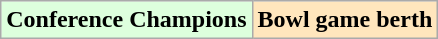<table class="wikitable">
<tr>
<td bgcolor="#ddffdd"><strong>Conference Champions</strong></td>
<td bgcolor="#ffe6bd"><strong>Bowl game berth</strong></td>
</tr>
</table>
